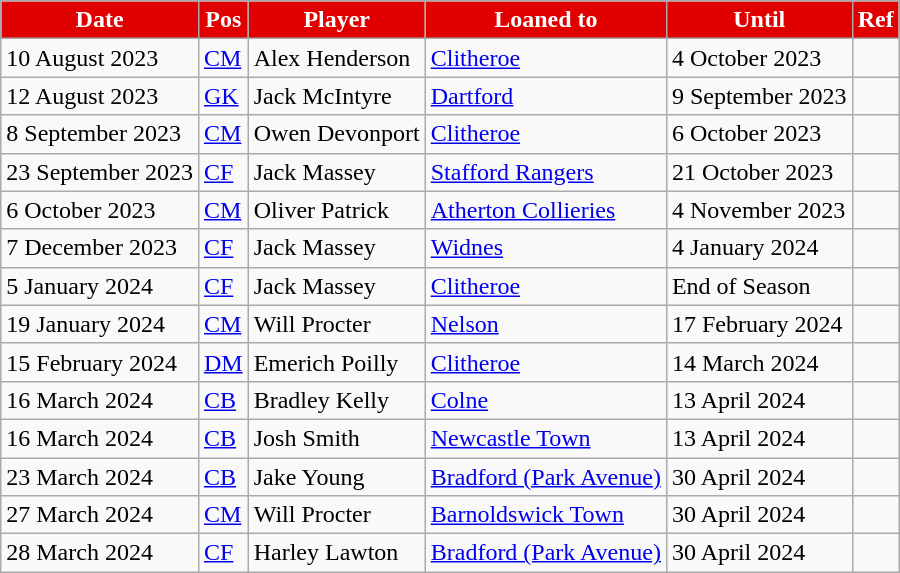<table class="wikitable plainrowheaders sortable">
<tr>
<th style="color:#ffffff; background:#E00000;">Date</th>
<th style="color:#ffffff; background:#E00000;">Pos</th>
<th style="color:#ffffff; background:#E00000;">Player</th>
<th style="color:#ffffff; background:#E00000;">Loaned to</th>
<th style="color:#ffffff; background:#E00000;">Until</th>
<th style="color:#ffffff; background:#E00000;">Ref</th>
</tr>
<tr>
<td>10 August 2023</td>
<td><a href='#'>CM</a></td>
<td> Alex Henderson</td>
<td> <a href='#'>Clitheroe</a></td>
<td>4 October 2023</td>
<td></td>
</tr>
<tr>
<td>12 August 2023</td>
<td><a href='#'>GK</a></td>
<td> Jack McIntyre</td>
<td> <a href='#'>Dartford</a></td>
<td>9 September 2023</td>
<td></td>
</tr>
<tr>
<td>8 September 2023</td>
<td><a href='#'>CM</a></td>
<td> Owen Devonport</td>
<td> <a href='#'>Clitheroe</a></td>
<td>6 October 2023</td>
<td></td>
</tr>
<tr>
<td>23 September 2023</td>
<td><a href='#'>CF</a></td>
<td> Jack Massey</td>
<td> <a href='#'>Stafford Rangers</a></td>
<td>21 October 2023</td>
<td></td>
</tr>
<tr>
<td>6 October 2023</td>
<td><a href='#'>CM</a></td>
<td> Oliver Patrick</td>
<td> <a href='#'>Atherton Collieries</a></td>
<td>4 November 2023</td>
<td></td>
</tr>
<tr>
<td>7 December 2023</td>
<td><a href='#'>CF</a></td>
<td> Jack Massey</td>
<td> <a href='#'>Widnes</a></td>
<td>4 January 2024</td>
<td></td>
</tr>
<tr>
<td>5 January 2024</td>
<td><a href='#'>CF</a></td>
<td> Jack Massey</td>
<td> <a href='#'>Clitheroe</a></td>
<td>End of Season</td>
<td></td>
</tr>
<tr>
<td>19 January 2024</td>
<td><a href='#'>CM</a></td>
<td> Will Procter</td>
<td> <a href='#'>Nelson</a></td>
<td>17 February 2024</td>
<td></td>
</tr>
<tr>
<td>15 February 2024</td>
<td><a href='#'>DM</a></td>
<td> Emerich Poilly</td>
<td> <a href='#'>Clitheroe</a></td>
<td>14 March 2024</td>
<td></td>
</tr>
<tr>
<td>16 March 2024</td>
<td><a href='#'>CB</a></td>
<td> Bradley Kelly</td>
<td> <a href='#'>Colne</a></td>
<td>13 April 2024</td>
<td></td>
</tr>
<tr>
<td>16 March 2024</td>
<td><a href='#'>CB</a></td>
<td> Josh Smith</td>
<td> <a href='#'>Newcastle Town</a></td>
<td>13 April 2024</td>
<td></td>
</tr>
<tr>
<td>23 March 2024</td>
<td><a href='#'>CB</a></td>
<td> Jake Young</td>
<td> <a href='#'>Bradford (Park Avenue)</a></td>
<td>30 April 2024</td>
<td></td>
</tr>
<tr>
<td>27 March 2024</td>
<td><a href='#'>CM</a></td>
<td> Will Procter</td>
<td> <a href='#'>Barnoldswick Town</a></td>
<td>30 April 2024</td>
<td></td>
</tr>
<tr>
<td>28 March 2024</td>
<td><a href='#'>CF</a></td>
<td> Harley Lawton</td>
<td> <a href='#'>Bradford (Park Avenue)</a></td>
<td>30 April 2024</td>
<td></td>
</tr>
</table>
